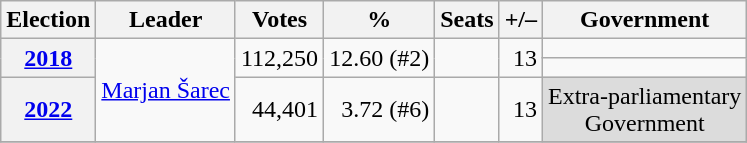<table class=wikitable style="text-align: right;">
<tr>
<th>Election</th>
<th>Leader</th>
<th>Votes</th>
<th>%</th>
<th>Seats</th>
<th>+/–</th>
<th>Government</th>
</tr>
<tr>
<th rowspan=2><a href='#'>2018</a></th>
<td align=left rowspan=3><a href='#'>Marjan Šarec</a></td>
<td rowspan=2>112,250</td>
<td rowspan=2>12.60 (#2)</td>
<td rowspan=2></td>
<td rowspan=2> 13</td>
<td></td>
</tr>
<tr>
<td></td>
</tr>
<tr>
<th><a href='#'>2022</a></th>
<td>44,401</td>
<td>3.72 (#6)</td>
<td></td>
<td> 13</td>
<td align=center style="background:#DCDCDC;">Extra-parliamentary<br>Government</td>
</tr>
<tr>
</tr>
</table>
